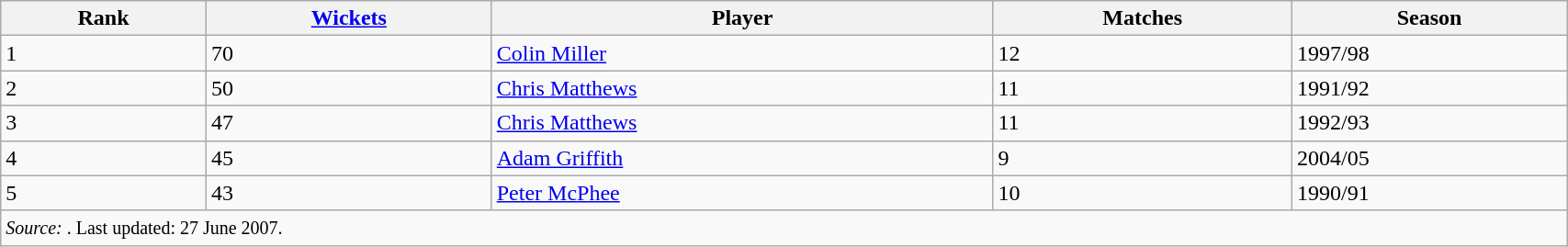<table class="wikitable" style="width:90%;">
<tr>
<th>Rank</th>
<th><a href='#'>Wickets</a></th>
<th>Player</th>
<th>Matches</th>
<th>Season</th>
</tr>
<tr>
<td>1</td>
<td>70</td>
<td><a href='#'>Colin Miller</a></td>
<td>12</td>
<td>1997/98</td>
</tr>
<tr>
<td>2</td>
<td>50</td>
<td><a href='#'>Chris Matthews</a></td>
<td>11</td>
<td>1991/92</td>
</tr>
<tr>
<td>3</td>
<td>47</td>
<td><a href='#'>Chris Matthews</a></td>
<td>11</td>
<td>1992/93</td>
</tr>
<tr>
<td>4</td>
<td>45</td>
<td><a href='#'>Adam Griffith</a></td>
<td>9</td>
<td>2004/05</td>
</tr>
<tr>
<td>5</td>
<td>43</td>
<td><a href='#'>Peter McPhee</a></td>
<td>10</td>
<td>1990/91</td>
</tr>
<tr>
<td colspan=5><small><em>Source: </em>. Last updated: 27 June 2007.</small></td>
</tr>
</table>
